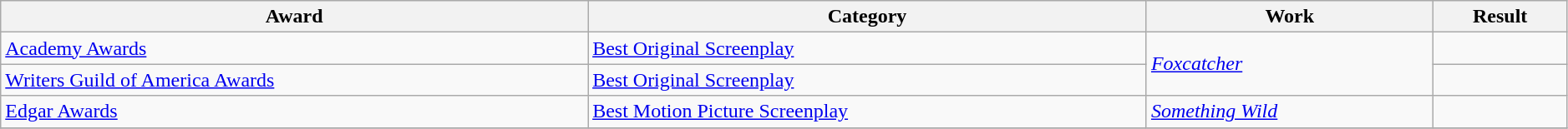<table class="wikitable sortable" style="width: 99%;">
<tr>
<th scope="col">Award</th>
<th scope="col">Category</th>
<th scope="col">Work</th>
<th scope="col">Result</th>
</tr>
<tr>
<td><a href='#'>Academy Awards</a></td>
<td><a href='#'>Best Original Screenplay</a></td>
<td rowspan="2"><em><a href='#'>Foxcatcher</a></em></td>
<td></td>
</tr>
<tr>
<td><a href='#'>Writers Guild of America Awards</a></td>
<td><a href='#'>Best Original Screenplay</a></td>
<td></td>
</tr>
<tr>
<td><a href='#'>Edgar Awards</a></td>
<td><a href='#'>Best Motion Picture Screenplay</a></td>
<td><em><a href='#'>Something Wild</a></em></td>
<td></td>
</tr>
<tr>
</tr>
</table>
